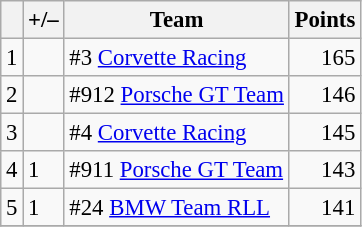<table class="wikitable" style="font-size: 95%;">
<tr>
<th scope="col"></th>
<th scope="col">+/–</th>
<th scope="col">Team</th>
<th scope="col">Points</th>
</tr>
<tr>
<td align=center>1</td>
<td align="left"></td>
<td> #3 <a href='#'>Corvette Racing</a></td>
<td align=right>165</td>
</tr>
<tr>
<td align=center>2</td>
<td align="left"></td>
<td> #912 <a href='#'>Porsche GT Team</a></td>
<td align=right>146</td>
</tr>
<tr>
<td align=center>3</td>
<td align="left"></td>
<td> #4 <a href='#'>Corvette Racing</a></td>
<td align=right>145</td>
</tr>
<tr>
<td align=center>4</td>
<td align="left"> 1</td>
<td> #911 <a href='#'>Porsche GT Team</a></td>
<td align=right>143</td>
</tr>
<tr>
<td align=center>5</td>
<td align="left"> 1</td>
<td> #24 <a href='#'>BMW Team RLL</a></td>
<td align=right>141</td>
</tr>
<tr>
</tr>
</table>
